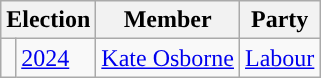<table class="wikitable">
<tr>
<th colspan="2">Election</th>
<th>Member</th>
<th>Party</th>
</tr>
<tr>
<td style="color:inherit;background-color: "></td>
<td><a href='#'>2024</a></td>
<td><a href='#'>Kate Osborne</a></td>
<td><a href='#'>Labour</a></td>
</tr>
</table>
